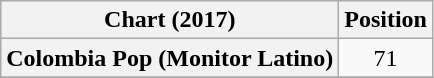<table class="wikitable plainrowheaders sortable" style="text-align:center">
<tr>
<th scope="col">Chart (2017)</th>
<th scope="col">Position</th>
</tr>
<tr>
<th scope="row">Colombia Pop (Monitor Latino)</th>
<td>71</td>
</tr>
<tr>
</tr>
</table>
